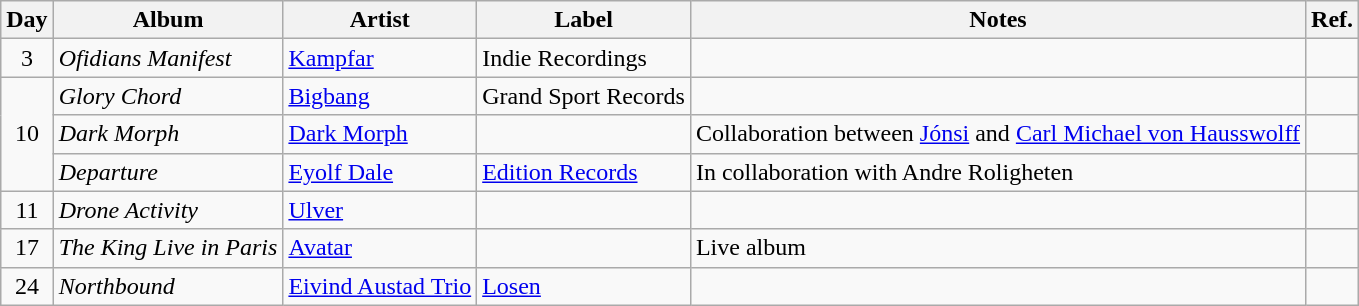<table class="wikitable">
<tr>
<th>Day</th>
<th>Album</th>
<th>Artist</th>
<th>Label</th>
<th>Notes</th>
<th>Ref.</th>
</tr>
<tr>
<td rowspan="1" style="text-align:center;">3</td>
<td><em>Ofidians Manifest</em></td>
<td><a href='#'>Kampfar</a></td>
<td>Indie Recordings</td>
<td></td>
<td style="text-align:center;"></td>
</tr>
<tr>
<td rowspan="3" style="text-align:center;">10</td>
<td><em>Glory Chord</em></td>
<td><a href='#'>Bigbang</a></td>
<td>Grand Sport Records</td>
<td></td>
<td style="text-align:center;"></td>
</tr>
<tr>
<td><em>Dark Morph</em></td>
<td><a href='#'>Dark Morph</a></td>
<td></td>
<td>Collaboration between <a href='#'>Jónsi</a> and <a href='#'>Carl Michael von Hausswolff</a></td>
<td></td>
</tr>
<tr>
<td><em>Departure</em></td>
<td><a href='#'>Eyolf Dale</a></td>
<td><a href='#'>Edition Records</a></td>
<td>In collaboration with Andre Roligheten</td>
<td style="text-align:center;"></td>
</tr>
<tr>
<td rowspan="1" style="text-align:center;">11</td>
<td><em>Drone Activity</em></td>
<td><a href='#'>Ulver</a></td>
<td></td>
<td></td>
<td style="text-align:center;"></td>
</tr>
<tr>
<td rowspan="1" style="text-align:center;">17</td>
<td><em>The King Live in Paris</em></td>
<td><a href='#'>Avatar</a></td>
<td></td>
<td>Live album</td>
<td style="text-align:center;"></td>
</tr>
<tr>
<td rowspan="1" style="text-align:center;">24</td>
<td><em>Northbound</em></td>
<td><a href='#'>Eivind Austad Trio</a></td>
<td><a href='#'>Losen</a></td>
<td></td>
<td style="text-align:center;"></td>
</tr>
</table>
